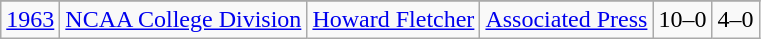<table class="wikitable">
<tr>
</tr>
<tr>
<td><a href='#'>1963</a></td>
<td><a href='#'>NCAA College Division</a></td>
<td><a href='#'>Howard Fletcher</a></td>
<td><a href='#'>Associated Press</a></td>
<td>10–0</td>
<td>4–0</td>
</tr>
</table>
